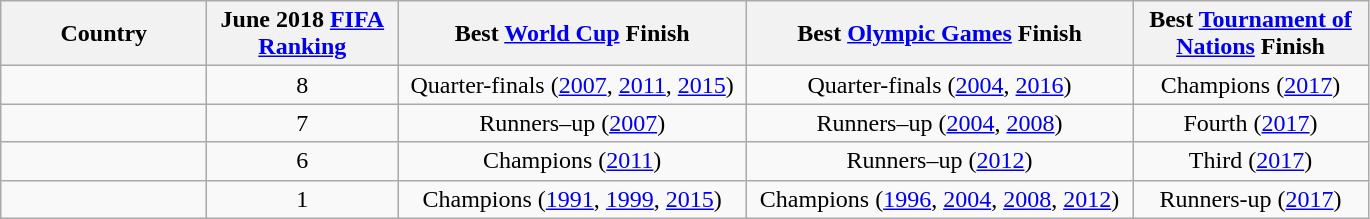<table class="wikitable">
<tr>
<th style="width:130px;">Country</th>
<th style="width:120px;">June 2018 <a href='#'>FIFA Ranking</a></th>
<th style="width:225px;">Best <a href='#'>World Cup</a> Finish</th>
<th style="width:250px;">Best <a href='#'>Olympic Games</a> Finish</th>
<th style="width:150px;">Best <a href='#'>Tournament of Nations</a> Finish</th>
</tr>
<tr style="text-align:center;">
<td style="text-align:left;"></td>
<td>8</td>
<td>Quarter-finals (<a href='#'>2007</a>, <a href='#'>2011</a>, <a href='#'>2015</a>)</td>
<td>Quarter-finals (<a href='#'>2004</a>, <a href='#'>2016</a>)</td>
<td>Champions (<a href='#'>2017</a>)</td>
</tr>
<tr style="text-align:center;">
<td style="text-align:left;"></td>
<td>7</td>
<td>Runners–up (<a href='#'>2007</a>)</td>
<td>Runners–up (<a href='#'>2004</a>, <a href='#'>2008</a>)</td>
<td>Fourth (<a href='#'>2017</a>)</td>
</tr>
<tr style="text-align:center;">
<td style="text-align:left;"></td>
<td>6</td>
<td>Champions (<a href='#'>2011</a>)</td>
<td>Runners–up (<a href='#'>2012</a>)</td>
<td>Third (<a href='#'>2017</a>)</td>
</tr>
<tr style="text-align:center;">
<td style="text-align:left;"></td>
<td>1</td>
<td>Champions (<a href='#'>1991</a>, <a href='#'>1999</a>, <a href='#'>2015</a>)</td>
<td>Champions (<a href='#'>1996</a>, <a href='#'>2004</a>, <a href='#'>2008</a>, <a href='#'>2012</a>)</td>
<td>Runners-up (<a href='#'>2017</a>)</td>
</tr>
</table>
